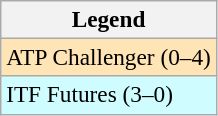<table class=wikitable style=font-size:97%>
<tr>
<th>Legend</th>
</tr>
<tr bgcolor=moccasin>
<td>ATP Challenger (0–4)</td>
</tr>
<tr bgcolor=cffcff>
<td>ITF Futures (3–0)</td>
</tr>
</table>
